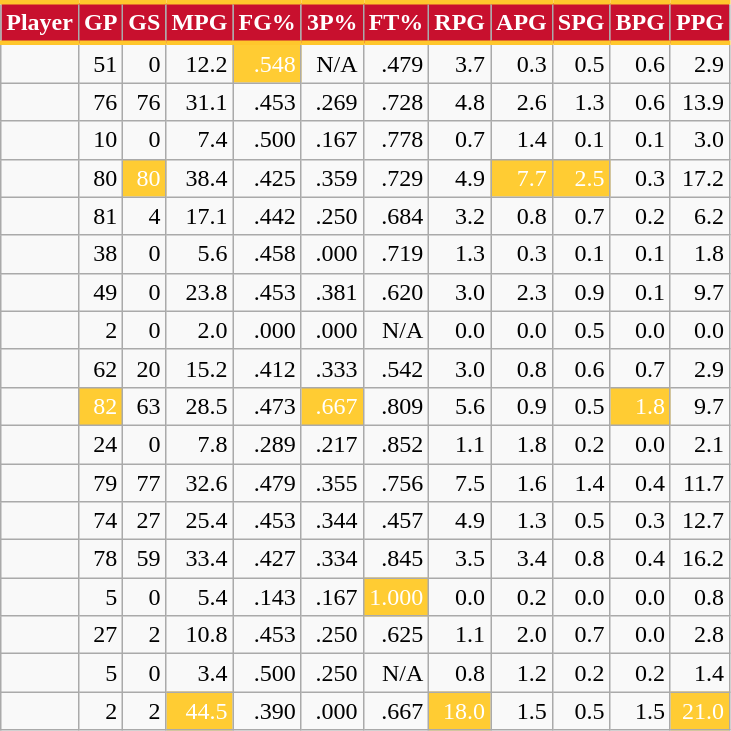<table class="wikitable sortable" style="text-align:right;">
<tr>
<th style="background:#C8102E; color:#FFFFFF; border-top:#FFC72C 3px solid; border-bottom:#FFC72C 3px solid;">Player</th>
<th style="background:#C8102E; color:#FFFFFF; border-top:#FFC72C 3px solid; border-bottom:#FFC72C 3px solid;">GP</th>
<th style="background:#C8102E; color:#FFFFFF; border-top:#FFC72C 3px solid; border-bottom:#FFC72C 3px solid;">GS</th>
<th style="background:#C8102E; color:#FFFFFF; border-top:#FFC72C 3px solid; border-bottom:#FFC72C 3px solid;">MPG</th>
<th style="background:#C8102E; color:#FFFFFF; border-top:#FFC72C 3px solid; border-bottom:#FFC72C 3px solid;">FG%</th>
<th style="background:#C8102E; color:#FFFFFF; border-top:#FFC72C 3px solid; border-bottom:#FFC72C 3px solid;">3P%</th>
<th style="background:#C8102E; color:#FFFFFF; border-top:#FFC72C 3px solid; border-bottom:#FFC72C 3px solid;">FT%</th>
<th style="background:#C8102E; color:#FFFFFF; border-top:#FFC72C 3px solid; border-bottom:#FFC72C 3px solid;">RPG</th>
<th style="background:#C8102E; color:#FFFFFF; border-top:#FFC72C 3px solid; border-bottom:#FFC72C 3px solid;">APG</th>
<th style="background:#C8102E; color:#FFFFFF; border-top:#FFC72C 3px solid; border-bottom:#FFC72C 3px solid;">SPG</th>
<th style="background:#C8102E; color:#FFFFFF; border-top:#FFC72C 3px solid; border-bottom:#FFC72C 3px solid;">BPG</th>
<th style="background:#C8102E; color:#FFFFFF; border-top:#FFC72C 3px solid; border-bottom:#FFC72C 3px solid;">PPG</th>
</tr>
<tr>
<td></td>
<td>51</td>
<td>0</td>
<td>12.2</td>
<td style="background:#FC3;color:white;">.548</td>
<td>N/A</td>
<td>.479</td>
<td>3.7</td>
<td>0.3</td>
<td>0.5</td>
<td>0.6</td>
<td>2.9</td>
</tr>
<tr>
<td><strong></strong></td>
<td>76</td>
<td>76</td>
<td>31.1</td>
<td>.453</td>
<td>.269</td>
<td>.728</td>
<td>4.8</td>
<td>2.6</td>
<td>1.3</td>
<td>0.6</td>
<td>13.9</td>
</tr>
<tr>
<td></td>
<td>10</td>
<td>0</td>
<td>7.4</td>
<td>.500</td>
<td>.167</td>
<td>.778</td>
<td>0.7</td>
<td>1.4</td>
<td>0.1</td>
<td>0.1</td>
<td>3.0</td>
</tr>
<tr>
<td><strong></strong></td>
<td>80</td>
<td style="background:#FC3;color:white;">80</td>
<td>38.4</td>
<td>.425</td>
<td>.359</td>
<td>.729</td>
<td>4.9</td>
<td style="background:#FC3;color:white;">7.7</td>
<td style="background:#FC3;color:white;">2.5</td>
<td>0.3</td>
<td>17.2</td>
</tr>
<tr>
<td></td>
<td>81</td>
<td>4</td>
<td>17.1</td>
<td>.442</td>
<td>.250</td>
<td>.684</td>
<td>3.2</td>
<td>0.8</td>
<td>0.7</td>
<td>0.2</td>
<td>6.2</td>
</tr>
<tr>
<td></td>
<td>38</td>
<td>0</td>
<td>5.6</td>
<td>.458</td>
<td>.000</td>
<td>.719</td>
<td>1.3</td>
<td>0.3</td>
<td>0.1</td>
<td>0.1</td>
<td>1.8</td>
</tr>
<tr>
<td></td>
<td>49</td>
<td>0</td>
<td>23.8</td>
<td>.453</td>
<td>.381</td>
<td>.620</td>
<td>3.0</td>
<td>2.3</td>
<td>0.9</td>
<td>0.1</td>
<td>9.7</td>
</tr>
<tr>
<td></td>
<td>2</td>
<td>0</td>
<td>2.0</td>
<td>.000</td>
<td>.000</td>
<td>N/A</td>
<td>0.0</td>
<td>0.0</td>
<td>0.5</td>
<td>0.0</td>
<td>0.0</td>
</tr>
<tr>
<td></td>
<td>62</td>
<td>20</td>
<td>15.2</td>
<td>.412</td>
<td>.333</td>
<td>.542</td>
<td>3.0</td>
<td>0.8</td>
<td>0.6</td>
<td>0.7</td>
<td>2.9</td>
</tr>
<tr>
<td><strong></strong></td>
<td style="background:#FC3;color:white;">82</td>
<td>63</td>
<td>28.5</td>
<td>.473</td>
<td style="background:#FC3;color:white;">.667</td>
<td>.809</td>
<td>5.6</td>
<td>0.9</td>
<td>0.5</td>
<td style="background:#FC3;color:white;">1.8</td>
<td>9.7</td>
</tr>
<tr>
<td></td>
<td>24</td>
<td>0</td>
<td>7.8</td>
<td>.289</td>
<td>.217</td>
<td>.852</td>
<td>1.1</td>
<td>1.8</td>
<td>0.2</td>
<td>0.0</td>
<td>2.1</td>
</tr>
<tr>
<td><strong></strong></td>
<td>79</td>
<td>77</td>
<td>32.6</td>
<td>.479</td>
<td>.355</td>
<td>.756</td>
<td>7.5</td>
<td>1.6</td>
<td>1.4</td>
<td>0.4</td>
<td>11.7</td>
</tr>
<tr>
<td></td>
<td>74</td>
<td>27</td>
<td>25.4</td>
<td>.453</td>
<td>.344</td>
<td>.457</td>
<td>4.9</td>
<td>1.3</td>
<td>0.5</td>
<td>0.3</td>
<td>12.7</td>
</tr>
<tr>
<td><strong></strong></td>
<td>78</td>
<td>59</td>
<td>33.4</td>
<td>.427</td>
<td>.334</td>
<td>.845</td>
<td>3.5</td>
<td>3.4</td>
<td>0.8</td>
<td>0.4</td>
<td>16.2</td>
</tr>
<tr>
<td></td>
<td>5</td>
<td>0</td>
<td>5.4</td>
<td>.143</td>
<td>.167</td>
<td style="background:#FC3;color:white;">1.000</td>
<td>0.0</td>
<td>0.2</td>
<td>0.0</td>
<td>0.0</td>
<td>0.8</td>
</tr>
<tr>
<td></td>
<td>27</td>
<td>2</td>
<td>10.8</td>
<td>.453</td>
<td>.250</td>
<td>.625</td>
<td>1.1</td>
<td>2.0</td>
<td>0.7</td>
<td>0.0</td>
<td>2.8</td>
</tr>
<tr>
<td></td>
<td>5</td>
<td>0</td>
<td>3.4</td>
<td>.500</td>
<td>.250</td>
<td>N/A</td>
<td>0.8</td>
<td>1.2</td>
<td>0.2</td>
<td>0.2</td>
<td>1.4</td>
</tr>
<tr>
<td></td>
<td>2</td>
<td>2</td>
<td style="background:#FC3;color:white;">44.5</td>
<td>.390</td>
<td>.000</td>
<td>.667</td>
<td style="background:#FC3;color:white;">18.0</td>
<td>1.5</td>
<td>0.5</td>
<td>1.5</td>
<td style="background:#FC3;color:white;">21.0</td>
</tr>
</table>
